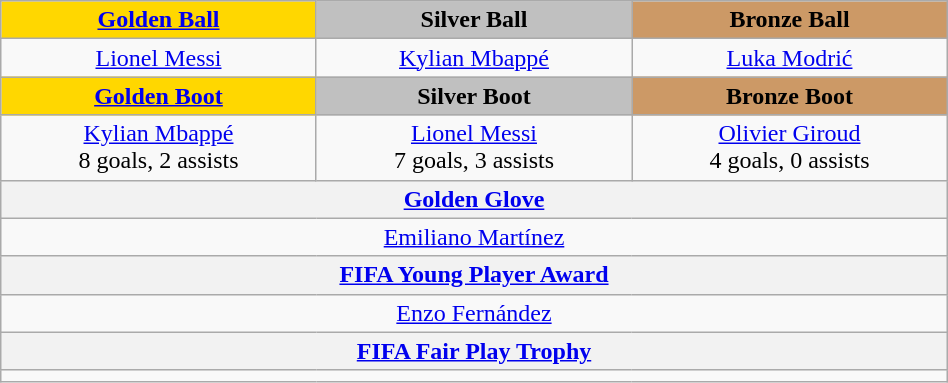<table class="wikitable" style="margin:auto; text-align:center; width:50%;">
<tr>
<th scope=col style="background-color: gold"><a href='#'>Golden Ball</a></th>
<th scope=col style="background-color: silver">Silver Ball</th>
<th scope=col style="background-color: #cc9966">Bronze Ball</th>
</tr>
<tr>
<td> <a href='#'>Lionel Messi</a></td>
<td> <a href='#'>Kylian Mbappé</a></td>
<td> <a href='#'>Luka Modrić</a></td>
</tr>
<tr>
<th scope=col style="background-color: gold"><a href='#'>Golden Boot</a></th>
<th scope=col style="background-color: silver">Silver Boot</th>
<th scope=col style="background-color: #cc9966">Bronze Boot</th>
</tr>
<tr>
<td> <a href='#'>Kylian Mbappé</a><br>8 goals, 2 assists</td>
<td> <a href='#'>Lionel Messi</a><br>7 goals, 3 assists</td>
<td> <a href='#'>Olivier Giroud</a><br>4 goals, 0 assists</td>
</tr>
<tr>
<th colspan="3"><a href='#'>Golden Glove</a></th>
</tr>
<tr>
<td colspan="3"> <a href='#'>Emiliano Martínez</a></td>
</tr>
<tr>
<th colspan="3"><a href='#'>FIFA Young Player Award</a></th>
</tr>
<tr>
<td colspan="3"> <a href='#'>Enzo Fernández</a></td>
</tr>
<tr>
<th colspan="3"><a href='#'>FIFA Fair Play Trophy</a></th>
</tr>
<tr>
<td colspan="3"></td>
</tr>
</table>
